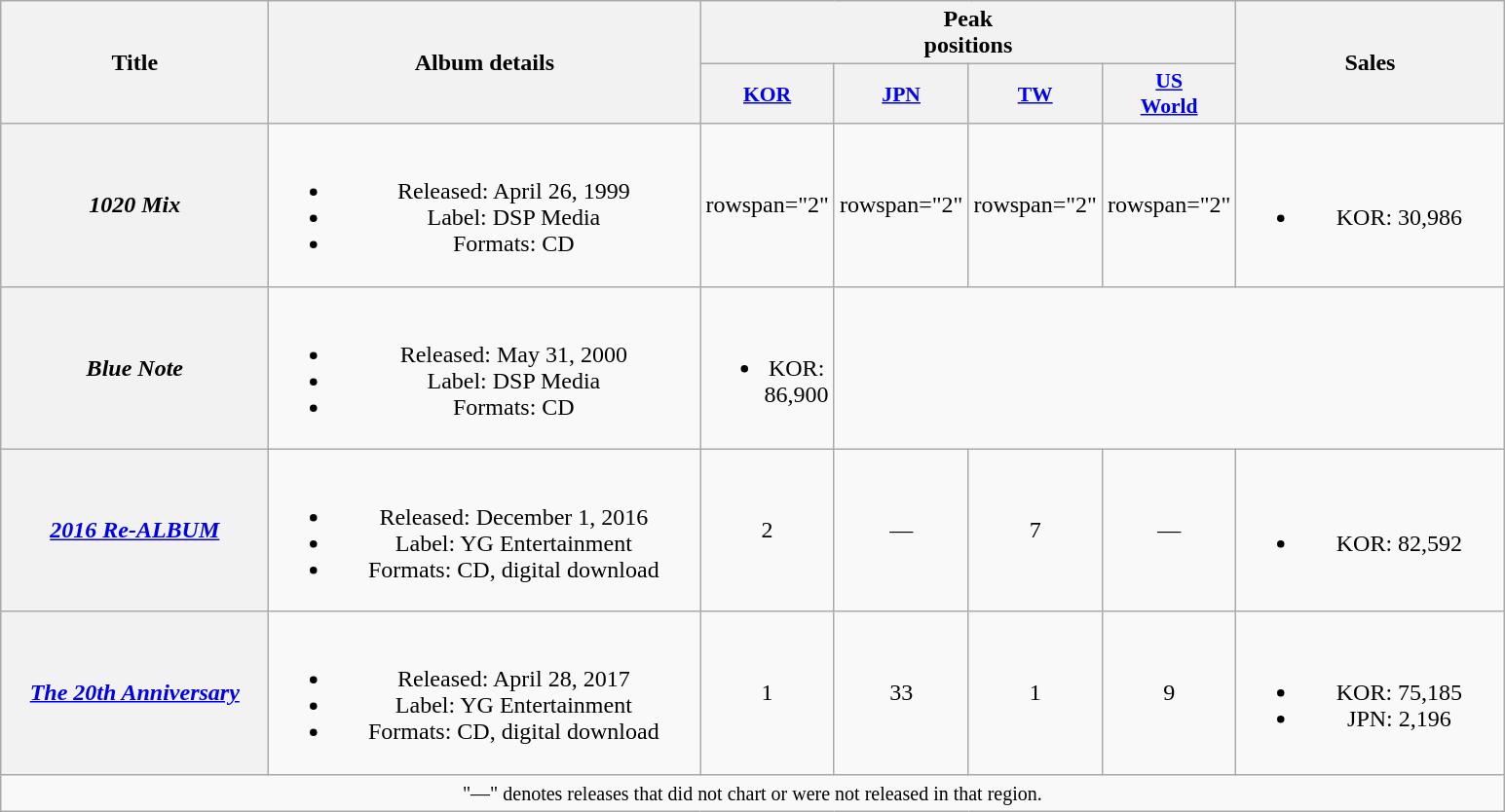<table class="wikitable plainrowheaders" style="text-align:center;">
<tr>
<th rowspan="2" style="width:11em;">Title</th>
<th rowspan="2" style="width:18em;">Album details</th>
<th colspan="4">Peak<br>positions</th>
<th rowspan="2" style="width:11em;">Sales</th>
</tr>
<tr>
<th scope="col" style="width:3em;font-size:90%;"><a href='#'>KOR</a><br></th>
<th scope="col" style="width:3em;font-size:90%;"><a href='#'>JPN</a><br></th>
<th scope="col" style="width:3em;font-size:90%;"><a href='#'>TW</a><br></th>
<th scope="col" style="width:3em;font-size:90%;"><a href='#'>US<br>World</a><br></th>
</tr>
<tr>
<th scope="row"><em>1020 Mix</em></th>
<td><br><ul><li>Released: April 26, 1999</li><li>Label: DSP Media</li><li>Formats: CD</li></ul></td>
<td>rowspan="2" </td>
<td>rowspan="2" </td>
<td>rowspan="2" </td>
<td>rowspan="2" </td>
<td><br><ul><li>KOR: 30,986</li></ul></td>
</tr>
<tr>
<th scope="row"><em>Blue Note</em></th>
<td><br><ul><li>Released: May 31, 2000</li><li>Label: DSP Media</li><li>Formats: CD</li></ul></td>
<td><br><ul><li>KOR: 86,900</li></ul></td>
</tr>
<tr>
<th scope="row"><em><a href='#'>2016 Re-ALBUM</a></em></th>
<td><br><ul><li>Released: December 1, 2016</li><li>Label: YG Entertainment</li><li>Formats: CD, digital download</li></ul></td>
<td>2</td>
<td>—</td>
<td>7</td>
<td>—</td>
<td><br><ul><li>KOR: 82,592</li></ul></td>
</tr>
<tr>
<th scope="row"><em><a href='#'>The 20th Anniversary</a></em></th>
<td><br><ul><li>Released: April 28, 2017</li><li>Label: YG Entertainment</li><li>Formats: CD, digital download</li></ul></td>
<td>1</td>
<td>33</td>
<td>1</td>
<td>9</td>
<td><br><ul><li>KOR: 75,185</li><li>JPN: 2,196</li></ul></td>
</tr>
<tr>
<td colspan="11"><small>"—" denotes releases that did not chart or were not released in that region.</small></td>
</tr>
</table>
